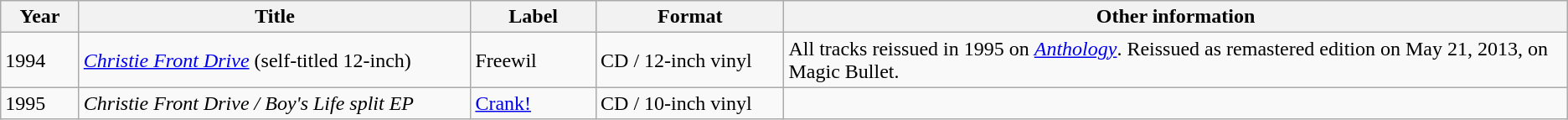<table class="wikitable">
<tr>
<th width=5%>Year</th>
<th width=25%>Title</th>
<th width=8%>Label</th>
<th width=12%>Format</th>
<th>Other information</th>
</tr>
<tr>
<td>1994</td>
<td><em><a href='#'>Christie Front Drive</a></em> (self-titled 12-inch)</td>
<td>Freewil</td>
<td>CD / 12-inch vinyl</td>
<td>All tracks reissued in 1995 on <em><a href='#'>Anthology</a></em>. Reissued as remastered edition on May 21, 2013, on Magic Bullet.</td>
</tr>
<tr>
<td>1995</td>
<td><em>Christie Front Drive / Boy's Life split EP</em></td>
<td><a href='#'>Crank!</a></td>
<td>CD / 10-inch vinyl</td>
<td></td>
</tr>
</table>
